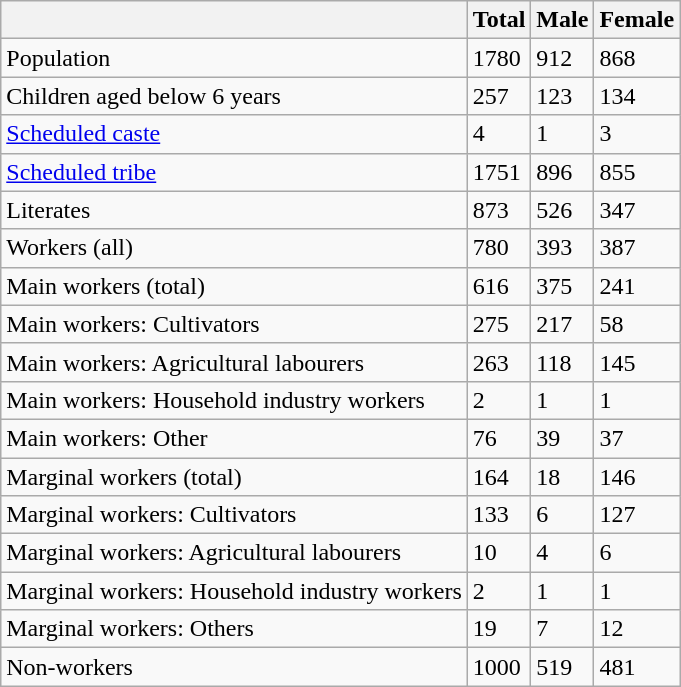<table class="wikitable sortable">
<tr>
<th></th>
<th>Total</th>
<th>Male</th>
<th>Female</th>
</tr>
<tr>
<td>Population</td>
<td>1780</td>
<td>912</td>
<td>868</td>
</tr>
<tr>
<td>Children aged below 6 years</td>
<td>257</td>
<td>123</td>
<td>134</td>
</tr>
<tr>
<td><a href='#'>Scheduled caste</a></td>
<td>4</td>
<td>1</td>
<td>3</td>
</tr>
<tr>
<td><a href='#'>Scheduled tribe</a></td>
<td>1751</td>
<td>896</td>
<td>855</td>
</tr>
<tr>
<td>Literates</td>
<td>873</td>
<td>526</td>
<td>347</td>
</tr>
<tr>
<td>Workers (all)</td>
<td>780</td>
<td>393</td>
<td>387</td>
</tr>
<tr>
<td>Main workers (total)</td>
<td>616</td>
<td>375</td>
<td>241</td>
</tr>
<tr>
<td>Main workers: Cultivators</td>
<td>275</td>
<td>217</td>
<td>58</td>
</tr>
<tr>
<td>Main workers: Agricultural labourers</td>
<td>263</td>
<td>118</td>
<td>145</td>
</tr>
<tr>
<td>Main workers: Household industry workers</td>
<td>2</td>
<td>1</td>
<td>1</td>
</tr>
<tr>
<td>Main workers: Other</td>
<td>76</td>
<td>39</td>
<td>37</td>
</tr>
<tr>
<td>Marginal workers (total)</td>
<td>164</td>
<td>18</td>
<td>146</td>
</tr>
<tr>
<td>Marginal workers: Cultivators</td>
<td>133</td>
<td>6</td>
<td>127</td>
</tr>
<tr>
<td>Marginal workers: Agricultural labourers</td>
<td>10</td>
<td>4</td>
<td>6</td>
</tr>
<tr>
<td>Marginal workers: Household industry workers</td>
<td>2</td>
<td>1</td>
<td>1</td>
</tr>
<tr>
<td>Marginal workers: Others</td>
<td>19</td>
<td>7</td>
<td>12</td>
</tr>
<tr>
<td>Non-workers</td>
<td>1000</td>
<td>519</td>
<td>481</td>
</tr>
</table>
